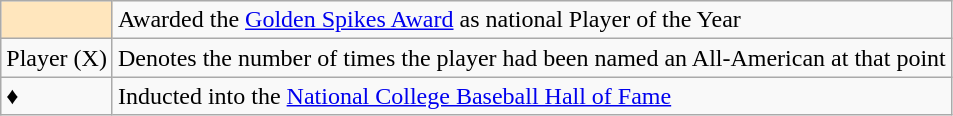<table class="wikitable">
<tr>
<td style="background-color:#FFE6BD"></td>
<td>Awarded the <a href='#'>Golden Spikes Award</a> as national Player of the Year</td>
</tr>
<tr>
<td>Player (X)</td>
<td>Denotes the number of times the player had been named an All-American at that point</td>
</tr>
<tr>
<td>♦</td>
<td>Inducted into the <a href='#'>National College Baseball Hall of Fame</a></td>
</tr>
</table>
